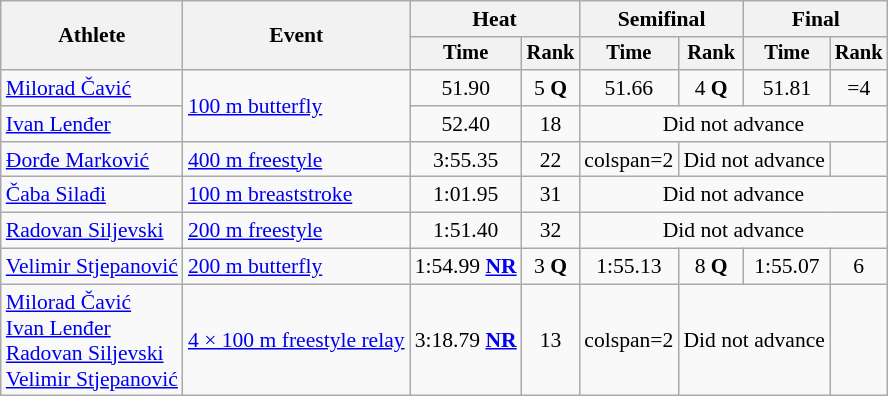<table class=wikitable style="font-size:90%">
<tr>
<th rowspan="2">Athlete</th>
<th rowspan="2">Event</th>
<th colspan="2">Heat</th>
<th colspan="2">Semifinal</th>
<th colspan="2">Final</th>
</tr>
<tr style="font-size:95%">
<th>Time</th>
<th>Rank</th>
<th>Time</th>
<th>Rank</th>
<th>Time</th>
<th>Rank</th>
</tr>
<tr align=center>
<td align=left><a href='#'>Milorad Čavić</a></td>
<td align=left rowspan=2><a href='#'>100 m butterfly</a></td>
<td>51.90</td>
<td>5 <strong>Q</strong></td>
<td>51.66</td>
<td>4 <strong>Q</strong></td>
<td>51.81</td>
<td>=4</td>
</tr>
<tr align=center>
<td align=left><a href='#'>Ivan Lenđer</a></td>
<td>52.40</td>
<td>18</td>
<td colspan=4>Did not advance</td>
</tr>
<tr align=center>
<td align=left><a href='#'>Đorđe Marković</a></td>
<td align=left><a href='#'>400 m freestyle</a></td>
<td>3:55.35</td>
<td>22</td>
<td>colspan=2 </td>
<td colspan=2>Did not advance</td>
</tr>
<tr align=center>
<td align=left><a href='#'>Čaba Silađi</a></td>
<td align=left><a href='#'>100 m breaststroke</a></td>
<td>1:01.95</td>
<td>31</td>
<td colspan=4>Did not advance</td>
</tr>
<tr align=center>
<td align=left><a href='#'>Radovan Siljevski</a></td>
<td align=left><a href='#'>200 m freestyle</a></td>
<td>1:51.40</td>
<td>32</td>
<td colspan=4>Did not advance</td>
</tr>
<tr align=center>
<td align=left><a href='#'>Velimir Stjepanović</a></td>
<td align=left><a href='#'>200 m butterfly</a></td>
<td>1:54.99 <strong><a href='#'>NR</a></strong></td>
<td>3 <strong>Q</strong></td>
<td>1:55.13</td>
<td>8 <strong>Q</strong></td>
<td>1:55.07</td>
<td>6</td>
</tr>
<tr align=center>
<td align=left><a href='#'>Milorad Čavić</a><br><a href='#'>Ivan Lenđer</a><br><a href='#'>Radovan Siljevski</a><br><a href='#'>Velimir Stjepanović</a></td>
<td align=left><a href='#'>4 × 100 m freestyle relay</a></td>
<td>3:18.79 <strong><a href='#'>NR</a></strong></td>
<td>13</td>
<td>colspan=2 </td>
<td colspan=2>Did not advance</td>
</tr>
</table>
